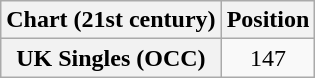<table class="wikitable plainrowheaders" style="text-align:center">
<tr>
<th>Chart (21st century)</th>
<th>Position</th>
</tr>
<tr>
<th scope="row">UK Singles (OCC)</th>
<td>147</td>
</tr>
</table>
